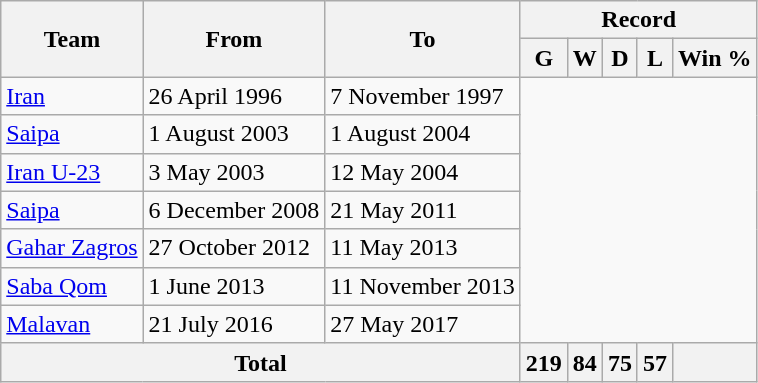<table class="wikitable" style="text-align: center">
<tr>
<th rowspan="2">Team</th>
<th rowspan="2">From</th>
<th rowspan="2">To</th>
<th colspan="5">Record</th>
</tr>
<tr>
<th>G</th>
<th>W</th>
<th>D</th>
<th>L</th>
<th>Win %</th>
</tr>
<tr>
<td align=left><a href='#'>Iran</a></td>
<td align=left>26 April 1996</td>
<td align=left>7 November 1997<br></td>
</tr>
<tr>
<td align=left><a href='#'>Saipa</a></td>
<td align=left>1 August 2003</td>
<td align=left>1 August 2004<br></td>
</tr>
<tr>
<td align=left><a href='#'>Iran U-23</a></td>
<td align=left>3 May 2003</td>
<td align=left>12 May 2004<br></td>
</tr>
<tr>
<td align=left><a href='#'>Saipa</a></td>
<td align=left>6 December 2008</td>
<td align=left>21 May 2011<br></td>
</tr>
<tr>
<td align=left><a href='#'>Gahar Zagros</a></td>
<td align=left>27 October 2012</td>
<td align=left>11 May 2013<br></td>
</tr>
<tr>
<td align=left><a href='#'>Saba Qom</a></td>
<td align=left>1 June 2013</td>
<td align=left>11 November 2013<br></td>
</tr>
<tr>
<td align=left><a href='#'>Malavan</a></td>
<td align=left>21 July 2016</td>
<td align=left>27 May 2017<br></td>
</tr>
<tr>
<th colspan="3">Total</th>
<th>219</th>
<th>84</th>
<th>75</th>
<th>57</th>
<th></th>
</tr>
</table>
